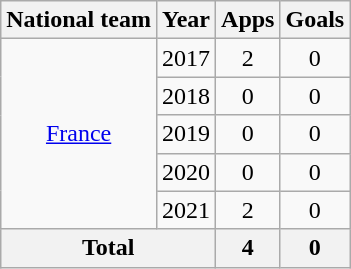<table class="wikitable" style="text-align:center">
<tr>
<th>National team</th>
<th>Year</th>
<th>Apps</th>
<th>Goals</th>
</tr>
<tr>
<td rowspan="5"><a href='#'>France</a></td>
<td>2017</td>
<td>2</td>
<td>0</td>
</tr>
<tr>
<td>2018</td>
<td>0</td>
<td>0</td>
</tr>
<tr>
<td>2019</td>
<td>0</td>
<td>0</td>
</tr>
<tr>
<td>2020</td>
<td>0</td>
<td>0</td>
</tr>
<tr>
<td>2021</td>
<td>2</td>
<td>0</td>
</tr>
<tr>
<th colspan="2">Total</th>
<th>4</th>
<th>0</th>
</tr>
</table>
